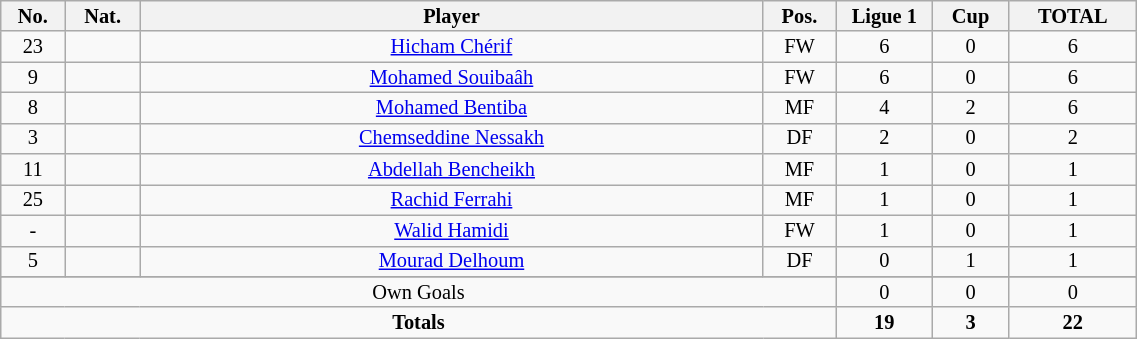<table class="wikitable sortable alternance"  style="font-size:85%; text-align:center; line-height:14px; width:60%;">
<tr>
<th width=10>No.</th>
<th width=10>Nat.</th>
<th width=250>Player</th>
<th width=10>Pos.</th>
<th width=10>Ligue 1</th>
<th width=10>Cup</th>
<th width=10>TOTAL</th>
</tr>
<tr>
<td>23</td>
<td></td>
<td><a href='#'>Hicham Chérif</a></td>
<td>FW</td>
<td>6</td>
<td>0</td>
<td>6</td>
</tr>
<tr>
<td>9</td>
<td></td>
<td><a href='#'>Mohamed Souibaâh</a></td>
<td>FW</td>
<td>6</td>
<td>0</td>
<td>6</td>
</tr>
<tr>
<td>8</td>
<td></td>
<td><a href='#'>Mohamed Bentiba</a></td>
<td>MF</td>
<td>4</td>
<td>2</td>
<td>6</td>
</tr>
<tr>
<td>3</td>
<td></td>
<td><a href='#'>Chemseddine Nessakh</a></td>
<td>DF</td>
<td>2</td>
<td>0</td>
<td>2</td>
</tr>
<tr>
<td>11</td>
<td></td>
<td><a href='#'>Abdellah Bencheikh</a></td>
<td>MF</td>
<td>1</td>
<td>0</td>
<td>1</td>
</tr>
<tr>
<td>25</td>
<td></td>
<td><a href='#'>Rachid Ferrahi</a></td>
<td>MF</td>
<td>1</td>
<td>0</td>
<td>1</td>
</tr>
<tr>
<td>-</td>
<td></td>
<td><a href='#'>Walid Hamidi</a></td>
<td>FW</td>
<td>1</td>
<td>0</td>
<td>1</td>
</tr>
<tr>
<td>5</td>
<td></td>
<td><a href='#'>Mourad Delhoum</a></td>
<td>DF</td>
<td>0</td>
<td>1</td>
<td>1</td>
</tr>
<tr>
</tr>
<tr class="sortbottom">
<td colspan="4">Own Goals</td>
<td>0</td>
<td>0</td>
<td>0</td>
</tr>
<tr class="sortbottom">
<td colspan="4"><strong>Totals</strong></td>
<td><strong>19</strong></td>
<td><strong>3</strong></td>
<td><strong>22</strong></td>
</tr>
</table>
